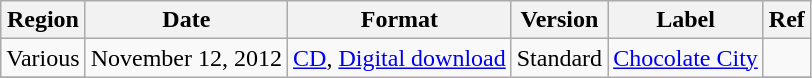<table class="wikitable sortable">
<tr>
<th>Region</th>
<th>Date</th>
<th>Format</th>
<th>Version</th>
<th>Label</th>
<th>Ref</th>
</tr>
<tr>
<td>Various</td>
<td rowspan="2">November 12, 2012</td>
<td rowspan="2"><a href='#'>CD</a>, <a href='#'>Digital download</a></td>
<td rowspan="2">Standard</td>
<td rowspan ="2"><a href='#'>Chocolate City</a></td>
<td></td>
</tr>
<tr>
</tr>
</table>
